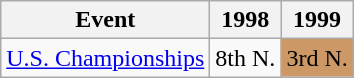<table class="wikitable">
<tr>
<th>Event</th>
<th>1998</th>
<th>1999</th>
</tr>
<tr>
<td><a href='#'>U.S. Championships</a></td>
<td style="text-align:center;">8th N.</td>
<td style="text-align:center; background:#c96;">3rd N.</td>
</tr>
</table>
